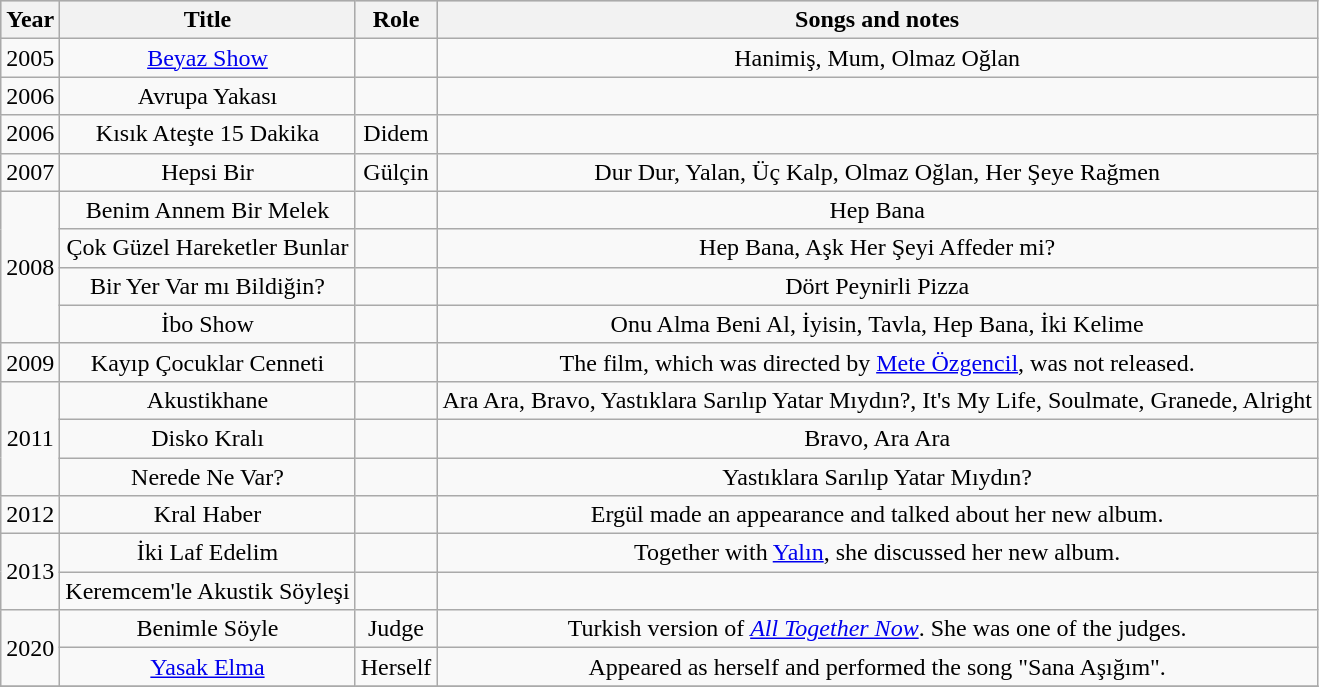<table class="wikitable" style="text-align:center;">
<tr bgcolor="#CCCCCC">
<th>Year</th>
<th>Title</th>
<th>Role</th>
<th>Songs and notes</th>
</tr>
<tr>
<td>2005</td>
<td><a href='#'>Beyaz Show</a></td>
<td></td>
<td>Hanimiş, Mum, Olmaz Oğlan</td>
</tr>
<tr>
<td>2006</td>
<td>Avrupa Yakası</td>
<td></td>
<td></td>
</tr>
<tr>
<td>2006</td>
<td>Kısık Ateşte 15 Dakika</td>
<td>Didem</td>
<td></td>
</tr>
<tr>
<td>2007</td>
<td rowspan=2>Hepsi Bir</td>
<td rowspan=2>Gülçin</td>
<td rowspan=2>Dur Dur, Yalan, Üç Kalp, Olmaz Oğlan, Her Şeye Rağmen</td>
</tr>
<tr>
<td rowspan=5>2008</td>
</tr>
<tr>
<td>Benim Annem Bir Melek</td>
<td></td>
<td>Hep Bana</td>
</tr>
<tr>
<td>Çok Güzel Hareketler Bunlar</td>
<td></td>
<td>Hep Bana, Aşk Her Şeyi Affeder mi?</td>
</tr>
<tr>
<td>Bir Yer Var mı Bildiğin?</td>
<td></td>
<td>Dört Peynirli Pizza</td>
</tr>
<tr>
<td>İbo Show</td>
<td></td>
<td>Onu Alma Beni Al, İyisin, Tavla, Hep Bana, İki Kelime</td>
</tr>
<tr>
<td>2009</td>
<td>Kayıp Çocuklar Cenneti</td>
<td></td>
<td>The film, which was directed by <a href='#'>Mete Özgencil</a>, was not released.</td>
</tr>
<tr>
<td rowspan=3>2011</td>
<td>Akustikhane</td>
<td></td>
<td>Ara Ara, Bravo, Yastıklara Sarılıp Yatar Mıydın?, It's My Life, Soulmate, Granede, Alright</td>
</tr>
<tr>
<td>Disko Kralı</td>
<td></td>
<td>Bravo, Ara Ara</td>
</tr>
<tr>
<td>Nerede Ne Var?</td>
<td></td>
<td>Yastıklara Sarılıp Yatar Mıydın?</td>
</tr>
<tr>
<td>2012</td>
<td>Kral Haber</td>
<td></td>
<td>Ergül made an appearance and talked about her new album.</td>
</tr>
<tr>
<td rowspan=2>2013</td>
<td>İki Laf Edelim</td>
<td></td>
<td>Together with <a href='#'>Yalın</a>, she discussed her new album.</td>
</tr>
<tr>
<td>Keremcem'le Akustik Söyleşi</td>
<td></td>
<td></td>
</tr>
<tr>
<td rowspan=2>2020</td>
<td>Benimle Söyle</td>
<td>Judge</td>
<td>Turkish version of <em><a href='#'>All Together Now</a></em>. She was one of the judges.</td>
</tr>
<tr>
<td><a href='#'>Yasak Elma</a></td>
<td>Herself</td>
<td>Appeared as herself and performed the song "Sana Aşığım".</td>
</tr>
<tr>
</tr>
</table>
